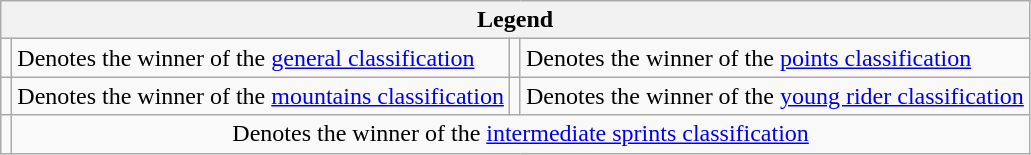<table class="wikitable">
<tr>
<th scope="col" colspan="4">Legend</th>
</tr>
<tr>
<td></td>
<td>Denotes the winner of the <a href='#'>general classification</a></td>
<td></td>
<td>Denotes the winner of the <a href='#'>points classification</a></td>
</tr>
<tr>
<td></td>
<td>Denotes the winner of the <a href='#'>mountains classification</a></td>
<td></td>
<td>Denotes the winner of the <a href='#'>young rider classification</a></td>
</tr>
<tr>
<td></td>
<td colspan="4" style="text-align:center;">Denotes the winner of the <a href='#'>intermediate sprints classification</a></td>
</tr>
</table>
